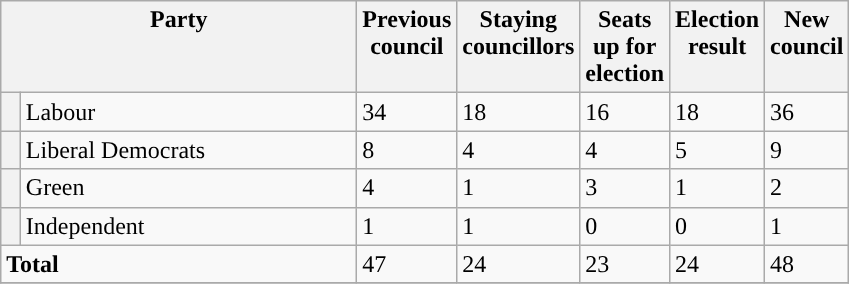<table class="wikitable">
<tr>
<th valign=top colspan="2" style="width: 230px">Party</th>
<th valign=top style="width: 30px">Previous council</th>
<th valign=top style="width: 30px">Staying councillors</th>
<th valign=top style="width: 30px">Seats up for election</th>
<th valign=top style="width: 30px">Election result</th>
<th valign=top style="width: 30px">New council</th>
</tr>
<tr>
<th style="background-color: "></th>
<td>Labour</td>
<td>34</td>
<td>18</td>
<td>16</td>
<td>18</td>
<td>36</td>
</tr>
<tr>
<th style="background-color: "></th>
<td>Liberal Democrats</td>
<td>8</td>
<td>4</td>
<td>4</td>
<td>5</td>
<td>9</td>
</tr>
<tr>
<th style="background-color: "></th>
<td>Green</td>
<td>4</td>
<td>1</td>
<td>3</td>
<td>1</td>
<td>2</td>
</tr>
<tr>
<th style="background-color: "></th>
<td>Independent</td>
<td>1</td>
<td>1</td>
<td>0</td>
<td>0</td>
<td>1</td>
</tr>
<tr>
<td colspan="2"><strong>Total</strong></td>
<td>47</td>
<td>24</td>
<td>23</td>
<td>24</td>
<td>48</td>
</tr>
<tr>
</tr>
</table>
